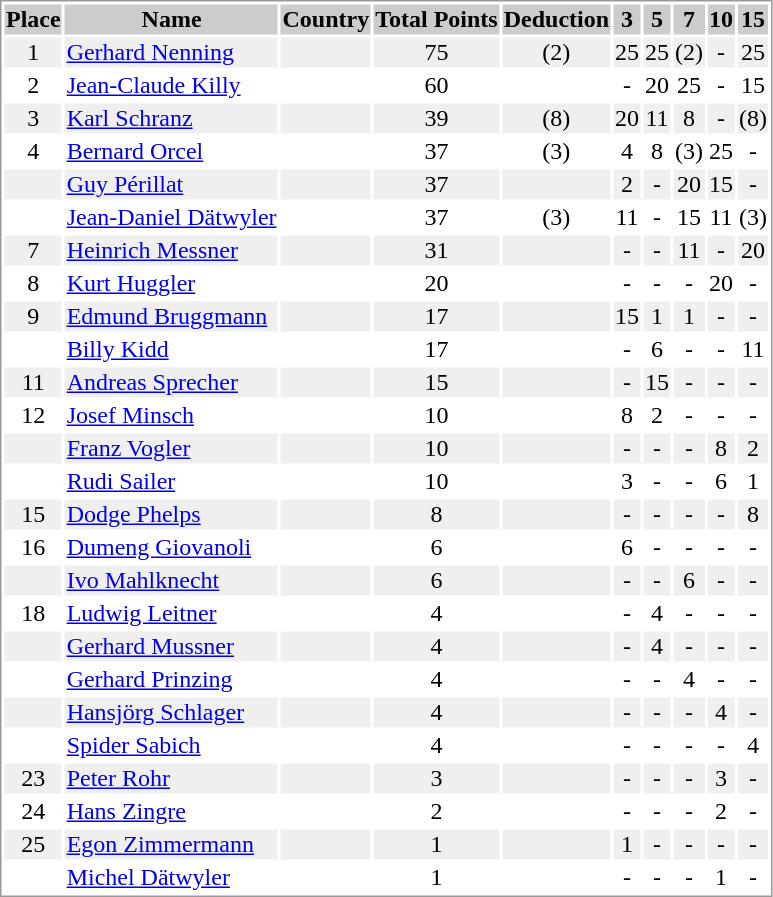<table border="0" style="border: 1px solid #999; background-color:#FFFFFF; text-align:center">
<tr align="center" bgcolor="#CCCCCC">
<th>Place</th>
<th>Name</th>
<th>Country</th>
<th>Total Points</th>
<th>Deduction</th>
<th>3</th>
<th>5</th>
<th>7</th>
<th>10</th>
<th>15</th>
</tr>
<tr bgcolor="#EFEFEF">
<td>1</td>
<td align="left"><a href='#'>Gerhard Nenning</a></td>
<td align="left"></td>
<td>75</td>
<td>(2)</td>
<td>25</td>
<td>25</td>
<td>(2)</td>
<td>-</td>
<td>25</td>
</tr>
<tr>
<td>2</td>
<td align="left"><a href='#'>Jean-Claude Killy</a></td>
<td align="left"></td>
<td>60</td>
<td></td>
<td>-</td>
<td>20</td>
<td>25</td>
<td>-</td>
<td>15</td>
</tr>
<tr bgcolor="#EFEFEF">
<td>3</td>
<td align="left"><a href='#'>Karl Schranz</a></td>
<td align="left"></td>
<td>39</td>
<td>(8)</td>
<td>20</td>
<td>11</td>
<td>8</td>
<td>-</td>
<td>(8)</td>
</tr>
<tr>
<td>4</td>
<td align="left"><a href='#'>Bernard Orcel</a></td>
<td align="left"></td>
<td>37</td>
<td>(3)</td>
<td>4</td>
<td>8</td>
<td>(3)</td>
<td>25</td>
<td>-</td>
</tr>
<tr bgcolor="#EFEFEF">
<td></td>
<td align="left"><a href='#'>Guy Périllat</a></td>
<td align="left"></td>
<td>37</td>
<td></td>
<td>2</td>
<td>-</td>
<td>20</td>
<td>15</td>
<td>-</td>
</tr>
<tr>
<td></td>
<td align="left"><a href='#'>Jean-Daniel Dätwyler</a></td>
<td align="left"></td>
<td>37</td>
<td>(3)</td>
<td>11</td>
<td>-</td>
<td>15</td>
<td>11</td>
<td>(3)</td>
</tr>
<tr bgcolor="#EFEFEF">
<td>7</td>
<td align="left"><a href='#'>Heinrich Messner</a></td>
<td align="left"></td>
<td>31</td>
<td></td>
<td>-</td>
<td>-</td>
<td>11</td>
<td>-</td>
<td>20</td>
</tr>
<tr>
<td>8</td>
<td align="left"><a href='#'>Kurt Huggler</a></td>
<td align="left"></td>
<td>20</td>
<td></td>
<td>-</td>
<td>-</td>
<td>-</td>
<td>20</td>
<td>-</td>
</tr>
<tr bgcolor="#EFEFEF">
<td>9</td>
<td align="left"><a href='#'>Edmund Bruggmann</a></td>
<td align="left"></td>
<td>17</td>
<td></td>
<td>15</td>
<td>1</td>
<td>1</td>
<td>-</td>
<td>-</td>
</tr>
<tr>
<td></td>
<td align="left"><a href='#'>Billy Kidd</a></td>
<td align="left"></td>
<td>17</td>
<td></td>
<td>-</td>
<td>6</td>
<td>-</td>
<td>-</td>
<td>11</td>
</tr>
<tr bgcolor="#EFEFEF">
<td>11</td>
<td align="left"><a href='#'>Andreas Sprecher</a></td>
<td align="left"></td>
<td>15</td>
<td></td>
<td>-</td>
<td>15</td>
<td>-</td>
<td>-</td>
<td>-</td>
</tr>
<tr>
<td>12</td>
<td align="left"><a href='#'>Josef Minsch</a></td>
<td align="left"></td>
<td>10</td>
<td></td>
<td>8</td>
<td>2</td>
<td>-</td>
<td>-</td>
<td>-</td>
</tr>
<tr bgcolor="#EFEFEF">
<td></td>
<td align="left"><a href='#'>Franz Vogler</a></td>
<td align="left"></td>
<td>10</td>
<td></td>
<td>-</td>
<td>-</td>
<td>-</td>
<td>8</td>
<td>2</td>
</tr>
<tr>
<td></td>
<td align="left"><a href='#'>Rudi Sailer</a></td>
<td align="left"></td>
<td>10</td>
<td></td>
<td>3</td>
<td>-</td>
<td>-</td>
<td>6</td>
<td>1</td>
</tr>
<tr bgcolor="#EFEFEF">
<td>15</td>
<td align="left"><a href='#'>Dodge Phelps</a></td>
<td align="left"></td>
<td>8</td>
<td></td>
<td>-</td>
<td>-</td>
<td>-</td>
<td>-</td>
<td>8</td>
</tr>
<tr>
<td>16</td>
<td align="left"><a href='#'>Dumeng Giovanoli</a></td>
<td align="left"></td>
<td>6</td>
<td></td>
<td>6</td>
<td>-</td>
<td>-</td>
<td>-</td>
<td>-</td>
</tr>
<tr bgcolor="#EFEFEF">
<td></td>
<td align="left"><a href='#'>Ivo Mahlknecht</a></td>
<td align="left"></td>
<td>6</td>
<td></td>
<td>-</td>
<td>-</td>
<td>6</td>
<td>-</td>
<td>-</td>
</tr>
<tr>
<td>18</td>
<td align="left"><a href='#'>Ludwig Leitner</a></td>
<td align="left"></td>
<td>4</td>
<td></td>
<td>-</td>
<td>4</td>
<td>-</td>
<td>-</td>
<td>-</td>
</tr>
<tr bgcolor="#EFEFEF">
<td></td>
<td align="left"><a href='#'>Gerhard Mussner</a></td>
<td align="left"></td>
<td>4</td>
<td></td>
<td>-</td>
<td>4</td>
<td>-</td>
<td>-</td>
<td>-</td>
</tr>
<tr>
<td></td>
<td align="left"><a href='#'>Gerhard Prinzing</a></td>
<td align="left"></td>
<td>4</td>
<td></td>
<td>-</td>
<td>-</td>
<td>4</td>
<td>-</td>
<td>-</td>
</tr>
<tr bgcolor="#EFEFEF">
<td></td>
<td align="left"><a href='#'>Hansjörg Schlager</a></td>
<td align="left"></td>
<td>4</td>
<td></td>
<td>-</td>
<td>-</td>
<td>-</td>
<td>4</td>
<td>-</td>
</tr>
<tr>
<td></td>
<td align="left"><a href='#'>Spider Sabich</a></td>
<td align="left"></td>
<td>4</td>
<td></td>
<td>-</td>
<td>-</td>
<td>-</td>
<td>-</td>
<td>4</td>
</tr>
<tr bgcolor="#EFEFEF">
<td>23</td>
<td align="left"><a href='#'>Peter Rohr</a></td>
<td align="left"></td>
<td>3</td>
<td></td>
<td>-</td>
<td>-</td>
<td>-</td>
<td>3</td>
<td>-</td>
</tr>
<tr>
<td>24</td>
<td align="left"><a href='#'>Hans Zingre</a></td>
<td align="left"></td>
<td>2</td>
<td></td>
<td>-</td>
<td>-</td>
<td>-</td>
<td>2</td>
<td>-</td>
</tr>
<tr bgcolor="#EFEFEF">
<td>25</td>
<td align="left"><a href='#'>Egon Zimmermann</a></td>
<td align="left"></td>
<td>1</td>
<td></td>
<td>1</td>
<td>-</td>
<td>-</td>
<td>-</td>
<td>-</td>
</tr>
<tr>
<td></td>
<td align="left"><a href='#'>Michel Dätwyler</a></td>
<td align="left"></td>
<td>1</td>
<td></td>
<td>-</td>
<td>-</td>
<td>-</td>
<td>1</td>
<td>-</td>
</tr>
</table>
